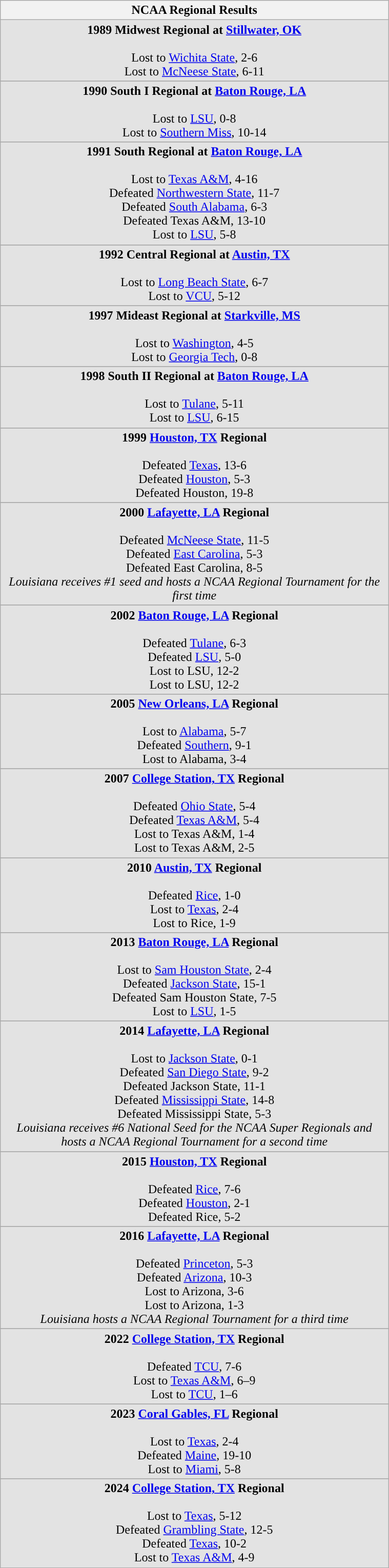<table Class="wikitable" width="40%">
<tr>
<th>NCAA Regional Results</th>
</tr>
<tr style="background: #e3e3e3;">
<td align="center"><strong>1989 Midwest Regional at <a href='#'>Stillwater, OK</a></strong><br><br>Lost to <a href='#'>Wichita State</a>, 2-6<br>
Lost to <a href='#'>McNeese State</a>, 6-11</td>
</tr>
<tr>
</tr>
<tr style="background: #e3e3e3;">
<td align="center"><strong>1990 South I Regional at <a href='#'>Baton Rouge, LA</a></strong><br><br>Lost to <a href='#'>LSU</a>, 0-8<br>
Lost to <a href='#'>Southern Miss</a>, 10-14</td>
</tr>
<tr>
</tr>
<tr style="background: #e3e3e3;">
<td align="center"><strong>1991 South Regional at <a href='#'>Baton Rouge, LA</a></strong><br><br>Lost to <a href='#'>Texas A&M</a>, 4-16<br>
Defeated <a href='#'>Northwestern State</a>, 11-7<br>
Defeated <a href='#'>South Alabama</a>, 6-3<br>
Defeated Texas A&M, 13-10<br>
Lost to <a href='#'>LSU</a>, 5-8</td>
</tr>
<tr>
</tr>
<tr style="background: #e3e3e3;">
<td align="center"><strong>1992 Central Regional at <a href='#'>Austin, TX</a></strong><br><br>Lost to <a href='#'>Long Beach State</a>, 6-7<br>
Lost to <a href='#'>VCU</a>, 5-12</td>
</tr>
<tr>
</tr>
<tr style="background: #e3e3e3;">
<td align="center"><strong>1997 Mideast Regional at <a href='#'>Starkville, MS</a></strong><br><br>Lost to <a href='#'>Washington</a>, 4-5<br>
Lost to <a href='#'>Georgia Tech</a>, 0-8</td>
</tr>
<tr>
</tr>
<tr style="background: #e3e3e3;">
<td align="center"><strong>1998 South II Regional at <a href='#'>Baton Rouge, LA</a></strong><br><br>Lost to <a href='#'>Tulane</a>, 5-11<br>
Lost to <a href='#'>LSU</a>, 6-15</td>
</tr>
<tr>
</tr>
<tr style="background: #e3e3e3;">
<td align="center"><strong>1999 <a href='#'>Houston, TX</a> Regional</strong><br><br>Defeated <a href='#'>Texas</a>, 13-6<br>
Defeated <a href='#'>Houston</a>, 5-3<br>
Defeated Houston, 19-8</td>
</tr>
<tr>
</tr>
<tr style="background: #e3e3e3;">
<td align="center"><strong>2000 <a href='#'>Lafayette, LA</a> Regional</strong><br><br>Defeated <a href='#'>McNeese State</a>, 11-5<br>
Defeated <a href='#'>East Carolina</a>, 5-3<br>
Defeated East Carolina, 8-5<br><em>Louisiana receives #1 seed and hosts a NCAA Regional Tournament for the first time</em></td>
</tr>
<tr>
</tr>
<tr style="background: #e3e3e3;">
<td align="center"><strong>2002 <a href='#'>Baton Rouge, LA</a> Regional</strong><br><br>Defeated <a href='#'>Tulane</a>, 6-3<br>
Defeated <a href='#'>LSU</a>, 5-0<br>
Lost to LSU, 12-2<br>
Lost to LSU, 12-2</td>
</tr>
<tr>
</tr>
<tr style="background: #e3e3e3;">
<td align="center"><strong>2005 <a href='#'>New Orleans, LA</a> Regional</strong><br><br>Lost to <a href='#'>Alabama</a>, 5-7<br>
Defeated <a href='#'>Southern</a>, 9-1<br>
Lost to Alabama, 3-4</td>
</tr>
<tr>
</tr>
<tr style="background: #e3e3e3;">
<td align="center"><strong>2007 <a href='#'>College Station, TX</a> Regional</strong><br><br>Defeated <a href='#'>Ohio State</a>, 5-4<br>
Defeated <a href='#'>Texas A&M</a>, 5-4<br>
Lost to Texas A&M, 1-4<br>
Lost to Texas A&M, 2-5</td>
</tr>
<tr>
</tr>
<tr style="background: #e3e3e3;">
<td align="center"><strong>2010 <a href='#'>Austin, TX</a> Regional</strong><br><br>Defeated <a href='#'>Rice</a>, 1-0<br>
Lost to <a href='#'>Texas</a>, 2-4<br>
Lost to Rice, 1-9</td>
</tr>
<tr>
</tr>
<tr style="background: #e3e3e3;">
<td align="center"><strong>2013 <a href='#'>Baton Rouge, LA</a> Regional</strong><br><br>Lost to <a href='#'>Sam Houston State</a>, 2-4<br>
Defeated <a href='#'>Jackson State</a>, 15-1<br>
Defeated Sam Houston State, 7-5<br>
Lost to <a href='#'>LSU</a>, 1-5</td>
</tr>
<tr>
</tr>
<tr style="background: #e3e3e3;">
<td align="center"><strong>2014 <a href='#'>Lafayette, LA</a> Regional</strong><br><br>Lost to <a href='#'>Jackson State</a>, 0-1<br>
Defeated <a href='#'>San Diego State</a>, 9-2<br>
Defeated Jackson State, 11-1<br>
Defeated <a href='#'>Mississippi State</a>, 14-8<br>
Defeated Mississippi State, 5-3<br><em>Louisiana receives #6 National Seed for the NCAA Super Regionals and hosts a NCAA Regional Tournament for a second time</em></td>
</tr>
<tr>
</tr>
<tr style="background: #e3e3e3;">
<td align="center"><strong>2015 <a href='#'>Houston, TX</a> Regional</strong><br><br>Defeated <a href='#'>Rice</a>, 7-6<br>
Defeated <a href='#'>Houston</a>, 2-1<br>
Defeated Rice, 5-2</td>
</tr>
<tr>
</tr>
<tr style="background: #e3e3e3;">
<td align="center"><strong>2016 <a href='#'>Lafayette, LA</a> Regional</strong><br><br>Defeated <a href='#'>Princeton</a>, 5-3<br>
Defeated <a href='#'>Arizona</a>, 10-3<br>
Lost to Arizona, 3-6<br>
Lost to Arizona, 1-3<br><em>Louisiana hosts a NCAA Regional Tournament for a third time</em></td>
</tr>
<tr>
</tr>
<tr style="background: #e3e3e3;">
<td align="center"><strong>2022 <a href='#'>College Station, TX</a> Regional</strong><br><br>Defeated <a href='#'>TCU</a>, 7-6<br>
Lost to <a href='#'>Texas A&M</a>, 6–9<br>
Lost to <a href='#'>TCU</a>, 1–6<br></td>
</tr>
<tr>
</tr>
<tr style="background: #e3e3e3;">
<td align="center"><strong>2023 <a href='#'>Coral Gables, FL</a> Regional</strong><br><br>Lost to <a href='#'>Texas</a>, 2-4<br>
Defeated <a href='#'>Maine</a>, 19-10<br>
Lost to <a href='#'>Miami</a>, 5-8<br></td>
</tr>
<tr>
</tr>
<tr style="background: #e3e3e3;">
<td align="center"><strong>2024 <a href='#'>College Station, TX</a> Regional</strong><br><br>Lost to <a href='#'>Texas</a>, 5-12<br>
Defeated <a href='#'>Grambling State</a>, 12-5<br>
Defeated <a href='#'>Texas</a>, 10-2<br>
Lost to <a href='#'>Texas A&M</a>, 4-9</td>
</tr>
</table>
